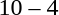<table style="text-align:center">
<tr>
<th width=200></th>
<th width=100></th>
<th width=200></th>
</tr>
<tr>
<td align=right><strong></strong></td>
<td>10 – 4</td>
<td align=left></td>
</tr>
</table>
